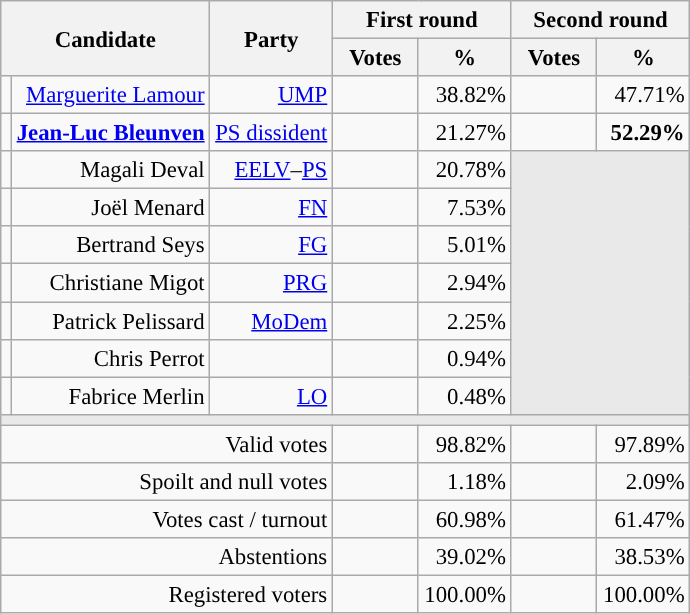<table class="wikitable" style="text-align:right;font-size:95%;">
<tr>
<th rowspan=2 colspan=2>Candidate</th>
<th rowspan=2 colspan=1>Party</th>
<th colspan=2>First round</th>
<th colspan=2>Second round</th>
</tr>
<tr>
<th style="width:50px;">Votes</th>
<th style="width:55px;">%</th>
<th style="width:50px;">Votes</th>
<th style="width:55px;">%</th>
</tr>
<tr>
<td style="color:inherit;background-color:"></td>
<td><a href='#'>Marguerite Lamour</a></td>
<td><a href='#'>UMP</a></td>
<td></td>
<td>38.82%</td>
<td></td>
<td>47.71%</td>
</tr>
<tr>
<td style="color:inherit;background-color:"></td>
<td><strong><a href='#'>Jean-Luc Bleunven</a></strong></td>
<td><a href='#'>PS dissident</a></td>
<td></td>
<td>21.27%</td>
<td><strong></strong></td>
<td><strong>52.29%</strong></td>
</tr>
<tr>
<td style="color:inherit;background-color:"></td>
<td>Magali Deval</td>
<td><a href='#'>EELV</a>–<a href='#'>PS</a></td>
<td></td>
<td>20.78%</td>
<td colspan=7 rowspan=7 style="background-color:#E9E9E9;"></td>
</tr>
<tr>
<td style="color:inherit;background-color:"></td>
<td>Joël Menard</td>
<td><a href='#'>FN</a></td>
<td></td>
<td>7.53%</td>
</tr>
<tr>
<td style="color:inherit;background-color:"></td>
<td>Bertrand Seys</td>
<td><a href='#'>FG</a></td>
<td></td>
<td>5.01%</td>
</tr>
<tr>
<td style="color:inherit;background-color:"></td>
<td>Christiane Migot</td>
<td><a href='#'>PRG</a></td>
<td></td>
<td>2.94%</td>
</tr>
<tr>
<td style="color:inherit;background-color:"></td>
<td>Patrick Pelissard</td>
<td><a href='#'>MoDem</a></td>
<td></td>
<td>2.25%</td>
</tr>
<tr>
<td style="background-color:;"></td>
<td>Chris Perrot</td>
<td></td>
<td></td>
<td>0.94%</td>
</tr>
<tr>
<td style="color:inherit;background-color:"></td>
<td>Fabrice Merlin</td>
<td><a href='#'>LO</a></td>
<td></td>
<td>0.48%</td>
</tr>
<tr>
<td colspan=7 style="background-color:#E9E9E9;"></td>
</tr>
<tr>
<td colspan=3>Valid votes</td>
<td></td>
<td>98.82%</td>
<td></td>
<td>97.89%</td>
</tr>
<tr>
<td colspan=3>Spoilt and null votes</td>
<td></td>
<td>1.18%</td>
<td></td>
<td>2.09%</td>
</tr>
<tr>
<td colspan=3>Votes cast / turnout</td>
<td></td>
<td>60.98%</td>
<td></td>
<td>61.47%</td>
</tr>
<tr>
<td colspan=3>Abstentions</td>
<td></td>
<td>39.02%</td>
<td></td>
<td>38.53%</td>
</tr>
<tr>
<td colspan=3>Registered voters</td>
<td></td>
<td>100.00%</td>
<td></td>
<td>100.00%</td>
</tr>
</table>
